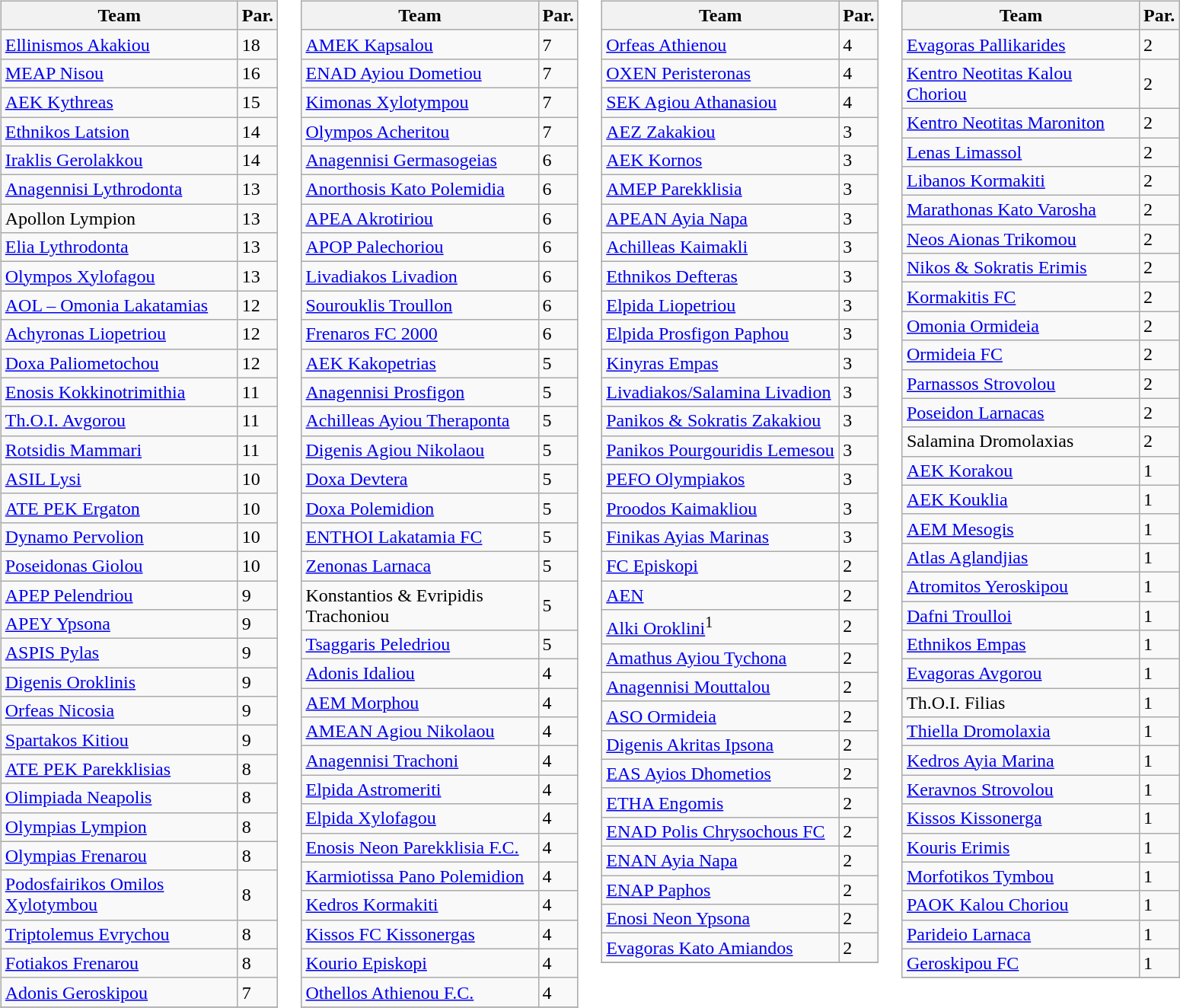<table>
<tr>
<td valign="top" width=25%><br><table class="wikitable" style="text-align:left style="font-size:85%">
<tr>
<th width="200">Team</th>
<th width="15"><span><strong>Par.</strong></span></th>
</tr>
<tr>
<td><a href='#'>Ellinismos Akakiou</a></td>
<td>18</td>
</tr>
<tr>
<td><a href='#'>MEAP Nisou</a></td>
<td>16</td>
</tr>
<tr>
<td><a href='#'>AEK Kythreas</a></td>
<td>15</td>
</tr>
<tr>
<td><a href='#'>Ethnikos Latsion</a></td>
<td>14</td>
</tr>
<tr>
<td><a href='#'>Iraklis Gerolakkou</a></td>
<td>14</td>
</tr>
<tr>
<td><a href='#'>Anagennisi Lythrodonta</a></td>
<td>13</td>
</tr>
<tr>
<td>Apollon Lympion</td>
<td>13</td>
</tr>
<tr>
<td><a href='#'>Elia Lythrodonta</a></td>
<td>13</td>
</tr>
<tr>
<td><a href='#'>Olympos Xylofagou</a></td>
<td>13</td>
</tr>
<tr>
<td><a href='#'>AOL – Omonia Lakatamias</a></td>
<td>12</td>
</tr>
<tr>
<td><a href='#'>Achyronas Liopetriou</a></td>
<td>12</td>
</tr>
<tr>
<td><a href='#'>Doxa Paliometochou</a></td>
<td>12</td>
</tr>
<tr>
<td><a href='#'>Enosis Kokkinotrimithia</a></td>
<td>11</td>
</tr>
<tr>
<td><a href='#'>Th.O.I. Avgorou</a></td>
<td>11</td>
</tr>
<tr>
<td><a href='#'>Rotsidis Mammari</a></td>
<td>11</td>
</tr>
<tr>
<td><a href='#'>ASIL Lysi</a></td>
<td>10</td>
</tr>
<tr>
<td><a href='#'>ATE PEK Ergaton</a></td>
<td>10</td>
</tr>
<tr>
<td><a href='#'>Dynamo Pervolion</a></td>
<td>10</td>
</tr>
<tr>
<td><a href='#'>Poseidonas Giolou</a></td>
<td>10</td>
</tr>
<tr>
<td><a href='#'>APEP Pelendriou</a></td>
<td>9</td>
</tr>
<tr>
<td><a href='#'>APEY Ypsona</a></td>
<td>9</td>
</tr>
<tr>
<td><a href='#'>ASPIS Pylas</a></td>
<td>9</td>
</tr>
<tr>
<td><a href='#'>Digenis Oroklinis</a></td>
<td>9</td>
</tr>
<tr>
<td><a href='#'>Orfeas Nicosia</a></td>
<td>9</td>
</tr>
<tr>
<td><a href='#'>Spartakos Kitiou</a></td>
<td>9</td>
</tr>
<tr>
<td><a href='#'>ATE PEK Parekklisias</a></td>
<td>8</td>
</tr>
<tr>
<td><a href='#'>Olimpiada Neapolis</a></td>
<td>8</td>
</tr>
<tr>
<td><a href='#'>Olympias Lympion</a></td>
<td>8</td>
</tr>
<tr>
<td><a href='#'>Olympias Frenarou</a></td>
<td>8</td>
</tr>
<tr>
<td><a href='#'>Podosfairikos Omilos Xylotymbou</a></td>
<td>8</td>
</tr>
<tr>
<td><a href='#'>Triptolemus Evrychou</a></td>
<td>8</td>
</tr>
<tr>
<td><a href='#'>Fotiakos Frenarou</a></td>
<td>8</td>
</tr>
<tr>
<td><a href='#'>Adonis Geroskipou</a></td>
<td>7</td>
</tr>
<tr>
</tr>
</table>
</td>
<td valign="top" width=25%><br><table class="wikitable" style="text-align:left style="font-size:85%">
<tr>
<th width="200">Team</th>
<th width="15"><span><strong>Par.</strong></span></th>
</tr>
<tr>
<td><a href='#'>AMEK Kapsalou</a></td>
<td>7</td>
</tr>
<tr>
<td><a href='#'>ENAD Ayiou Dometiou</a></td>
<td>7</td>
</tr>
<tr>
<td><a href='#'>Kimonas Xylotympou</a></td>
<td>7</td>
</tr>
<tr>
<td><a href='#'>Olympos Acheritou</a></td>
<td>7</td>
</tr>
<tr>
<td><a href='#'>Anagennisi Germasogeias</a></td>
<td>6</td>
</tr>
<tr>
<td><a href='#'>Anorthosis Kato Polemidia</a></td>
<td>6</td>
</tr>
<tr>
<td><a href='#'>APEA Akrotiriou</a></td>
<td>6</td>
</tr>
<tr>
<td><a href='#'>APOP Palechoriou</a></td>
<td>6</td>
</tr>
<tr>
<td><a href='#'>Livadiakos Livadion</a></td>
<td>6</td>
</tr>
<tr>
<td><a href='#'>Sourouklis Troullon</a></td>
<td>6</td>
</tr>
<tr>
<td><a href='#'>Frenaros FC 2000</a></td>
<td>6</td>
</tr>
<tr>
<td><a href='#'>AEK Kakopetrias</a></td>
<td>5</td>
</tr>
<tr>
<td><a href='#'>Anagennisi Prosfigon</a></td>
<td>5</td>
</tr>
<tr>
<td><a href='#'>Achilleas Ayiou Theraponta</a></td>
<td>5</td>
</tr>
<tr>
<td><a href='#'>Digenis Agiou Nikolaou</a></td>
<td>5</td>
</tr>
<tr>
<td><a href='#'>Doxa Devtera</a></td>
<td>5</td>
</tr>
<tr>
<td><a href='#'>Doxa Polemidion</a></td>
<td>5</td>
</tr>
<tr>
<td><a href='#'>ENTHOI Lakatamia FC</a></td>
<td>5</td>
</tr>
<tr>
<td><a href='#'>Zenonas Larnaca</a></td>
<td>5</td>
</tr>
<tr>
<td>Konstantios & Evripidis Trachoniou</td>
<td>5</td>
</tr>
<tr>
<td><a href='#'>Tsaggaris Peledriou</a></td>
<td>5</td>
</tr>
<tr>
<td><a href='#'>Adonis Idaliou</a></td>
<td>4</td>
</tr>
<tr>
<td><a href='#'>AEM Morphou</a></td>
<td>4</td>
</tr>
<tr>
<td><a href='#'>AMEAN Agiou Nikolaou</a></td>
<td>4</td>
</tr>
<tr>
<td><a href='#'>Anagennisi Trachoni</a></td>
<td>4</td>
</tr>
<tr>
<td><a href='#'>Elpida Astromeriti</a></td>
<td>4</td>
</tr>
<tr>
<td><a href='#'>Elpida Xylofagou</a></td>
<td>4</td>
</tr>
<tr>
<td><a href='#'>Enosis Neon Parekklisia F.C.</a></td>
<td>4</td>
</tr>
<tr>
<td><a href='#'>Karmiotissa Pano Polemidion</a></td>
<td>4</td>
</tr>
<tr>
<td><a href='#'>Kedros Kormakiti</a></td>
<td>4</td>
</tr>
<tr>
<td><a href='#'>Kissos FC Kissonergas</a></td>
<td>4</td>
</tr>
<tr>
<td><a href='#'>Kourio Episkopi</a></td>
<td>4</td>
</tr>
<tr>
<td><a href='#'>Othellos Athienou F.C.</a></td>
<td>4</td>
</tr>
<tr>
</tr>
</table>
</td>
<td valign="top" width=25%><br><table class="wikitable" style="text-align:left style="font-size:85%">
<tr>
<th width="200">Team</th>
<th width="15"><span><strong>Par.</strong></span></th>
</tr>
<tr>
<td><a href='#'>Orfeas Athienou</a></td>
<td>4</td>
</tr>
<tr>
<td><a href='#'>OXEN Peristeronas</a></td>
<td>4</td>
</tr>
<tr>
<td><a href='#'>SEK Agiou Athanasiou</a></td>
<td>4</td>
</tr>
<tr>
<td><a href='#'>AEZ Zakakiou</a></td>
<td>3</td>
</tr>
<tr>
<td><a href='#'>AEK Kornos</a></td>
<td>3</td>
</tr>
<tr>
<td><a href='#'>AMEP Parekklisia</a></td>
<td>3</td>
</tr>
<tr>
<td><a href='#'>APEAN Ayia Napa</a></td>
<td>3</td>
</tr>
<tr>
<td><a href='#'>Achilleas Kaimakli</a></td>
<td>3</td>
</tr>
<tr>
<td><a href='#'>Ethnikos Defteras</a></td>
<td>3</td>
</tr>
<tr>
<td><a href='#'>Elpida Liopetriou</a></td>
<td>3</td>
</tr>
<tr>
<td><a href='#'>Elpida Prosfigon Paphou</a></td>
<td>3</td>
</tr>
<tr>
<td><a href='#'>Kinyras Empas</a></td>
<td>3</td>
</tr>
<tr>
<td><a href='#'>Livadiakos/Salamina Livadion</a></td>
<td>3</td>
</tr>
<tr>
<td><a href='#'>Panikos & Sokratis Zakakiou</a></td>
<td>3</td>
</tr>
<tr>
<td><a href='#'>Panikos Pourgouridis Lemesou</a></td>
<td>3</td>
</tr>
<tr>
<td><a href='#'>PEFO Olympiakos</a></td>
<td>3</td>
</tr>
<tr>
<td><a href='#'>Proodos Kaimakliou</a></td>
<td>3</td>
</tr>
<tr>
<td><a href='#'>Finikas Ayias Marinas</a></td>
<td>3</td>
</tr>
<tr>
<td><a href='#'>FC Episkopi</a></td>
<td>2</td>
</tr>
<tr>
<td><a href='#'>AEN</a></td>
<td>2</td>
</tr>
<tr>
<td><a href='#'>Alki Oroklini</a><sup>1</sup></td>
<td>2</td>
</tr>
<tr>
<td><a href='#'>Amathus Ayiou Tychona</a></td>
<td>2</td>
</tr>
<tr>
<td><a href='#'>Anagennisi Mouttalou</a></td>
<td>2</td>
</tr>
<tr>
<td><a href='#'>ASO Ormideia</a></td>
<td>2</td>
</tr>
<tr>
<td><a href='#'>Digenis Akritas Ipsona</a></td>
<td>2</td>
</tr>
<tr>
<td><a href='#'>EAS Ayios Dhometios</a></td>
<td>2</td>
</tr>
<tr>
<td><a href='#'>ETHA Engomis</a></td>
<td>2</td>
</tr>
<tr>
<td><a href='#'>ENAD Polis Chrysochous FC</a></td>
<td>2</td>
</tr>
<tr>
<td><a href='#'>ENAN Ayia Napa</a></td>
<td>2</td>
</tr>
<tr>
<td><a href='#'>ENAP Paphos</a></td>
<td>2</td>
</tr>
<tr>
<td><a href='#'>Enosi Neon Ypsona</a></td>
<td>2</td>
</tr>
<tr>
<td><a href='#'>Evagoras Kato Amiandos</a></td>
<td>2</td>
</tr>
<tr>
</tr>
</table>
</td>
<td valign="top" width=25%><br><table class="wikitable" style="text-align:left style="font-size:85%">
<tr>
<th width="200">Team</th>
<th width="15"><span><strong>Par.</strong></span></th>
</tr>
<tr>
<td><a href='#'>Evagoras Pallikarides</a></td>
<td>2</td>
</tr>
<tr>
<td><a href='#'>Kentro Neotitas Kalou Choriou</a></td>
<td>2</td>
</tr>
<tr>
<td><a href='#'>Kentro Neotitas Maroniton</a></td>
<td>2</td>
</tr>
<tr>
<td><a href='#'>Lenas Limassol</a></td>
<td>2</td>
</tr>
<tr>
<td><a href='#'>Libanos Kormakiti</a></td>
<td>2</td>
</tr>
<tr>
<td><a href='#'>Marathonas Kato Varosha</a></td>
<td>2</td>
</tr>
<tr>
<td><a href='#'>Neos Aionas Trikomou</a></td>
<td>2</td>
</tr>
<tr>
<td><a href='#'>Nikos & Sokratis Erimis</a></td>
<td>2</td>
</tr>
<tr>
<td><a href='#'>Kormakitis FC</a></td>
<td>2</td>
</tr>
<tr>
<td><a href='#'>Omonia Ormideia</a></td>
<td>2</td>
</tr>
<tr>
<td><a href='#'>Ormideia FC</a></td>
<td>2</td>
</tr>
<tr>
<td><a href='#'>Parnassos Strovolou</a></td>
<td>2</td>
</tr>
<tr>
<td><a href='#'>Poseidon Larnacas</a></td>
<td>2</td>
</tr>
<tr>
<td>Salamina Dromolaxias</td>
<td>2</td>
</tr>
<tr>
<td><a href='#'>AEK Korakou</a></td>
<td>1</td>
</tr>
<tr>
<td><a href='#'>AEK Kouklia</a></td>
<td>1</td>
</tr>
<tr>
<td><a href='#'>AEM Mesogis</a></td>
<td>1</td>
</tr>
<tr>
<td><a href='#'>Atlas Aglandjias</a></td>
<td>1</td>
</tr>
<tr>
<td><a href='#'>Atromitos Yeroskipou</a></td>
<td>1</td>
</tr>
<tr>
<td><a href='#'>Dafni Troulloi</a></td>
<td>1</td>
</tr>
<tr>
<td><a href='#'>Ethnikos Empas</a></td>
<td>1</td>
</tr>
<tr>
<td><a href='#'>Evagoras Avgorou</a></td>
<td>1</td>
</tr>
<tr>
<td>Th.O.I. Filias</td>
<td>1</td>
</tr>
<tr>
<td><a href='#'>Thiella Dromolaxia</a></td>
<td>1</td>
</tr>
<tr>
<td><a href='#'>Kedros Ayia Marina</a></td>
<td>1</td>
</tr>
<tr>
<td><a href='#'>Keravnos Strovolou</a></td>
<td>1</td>
</tr>
<tr>
<td><a href='#'>Kissos Kissonerga</a></td>
<td>1</td>
</tr>
<tr>
<td><a href='#'>Kouris Erimis</a></td>
<td>1</td>
</tr>
<tr>
<td><a href='#'>Morfotikos Tymbou</a></td>
<td>1</td>
</tr>
<tr>
<td><a href='#'>PAOK Kalou Choriou</a></td>
<td>1</td>
</tr>
<tr>
<td><a href='#'>Parideio Larnaca</a></td>
<td>1</td>
</tr>
<tr>
<td><a href='#'>Geroskipou FC</a></td>
<td>1</td>
</tr>
<tr>
</tr>
</table>
</td>
</tr>
</table>
